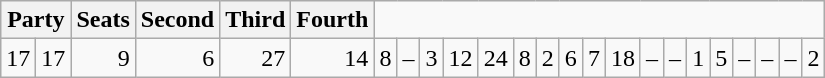<table class="wikitable" style="text-align:right;">
<tr>
<th colspan=2>Party</th>
<th>Seats</th>
<th>Second</th>
<th>Third</th>
<th>Fourth</th>
</tr>
<tr>
<td>17</td>
<td>17</td>
<td>9</td>
<td>6<br></td>
<td>27</td>
<td>14</td>
<td>8</td>
<td>–<br></td>
<td>3</td>
<td>12</td>
<td>24</td>
<td>8<br></td>
<td>2</td>
<td>6</td>
<td>7</td>
<td>18<br></td>
<td>–</td>
<td>–</td>
<td>1</td>
<td>5<br></td>
<td>–</td>
<td>–</td>
<td>–</td>
<td>2</td>
</tr>
</table>
